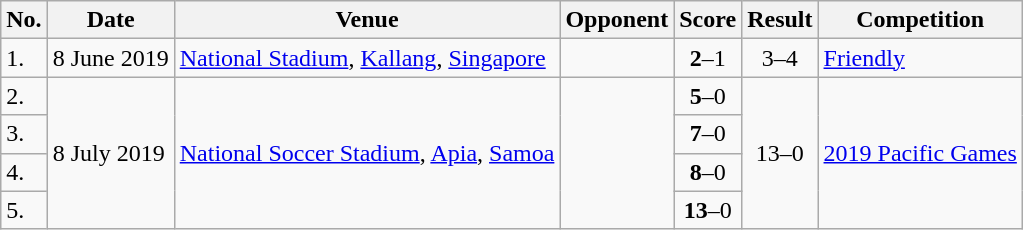<table class="wikitable" style="font-size:100%;">
<tr>
<th>No.</th>
<th>Date</th>
<th>Venue</th>
<th>Opponent</th>
<th>Score</th>
<th>Result</th>
<th>Competition</th>
</tr>
<tr>
<td>1.</td>
<td>8 June 2019</td>
<td><a href='#'>National Stadium</a>, <a href='#'>Kallang</a>, <a href='#'>Singapore</a></td>
<td></td>
<td align=center><strong>2</strong>–1</td>
<td align=center>3–4</td>
<td><a href='#'>Friendly</a></td>
</tr>
<tr>
<td>2.</td>
<td rowspan="4">8 July 2019</td>
<td rowspan="4"><a href='#'>National Soccer Stadium</a>, <a href='#'>Apia</a>, <a href='#'>Samoa</a></td>
<td rowspan="4"></td>
<td align=center><strong>5</strong>–0</td>
<td rowspan="4" style="text-align:center">13–0</td>
<td rowspan="4"><a href='#'>2019 Pacific Games</a></td>
</tr>
<tr>
<td>3.</td>
<td align=center><strong>7</strong>–0</td>
</tr>
<tr>
<td>4.</td>
<td align=center><strong>8</strong>–0</td>
</tr>
<tr>
<td>5.</td>
<td align=center><strong>13</strong>–0</td>
</tr>
</table>
